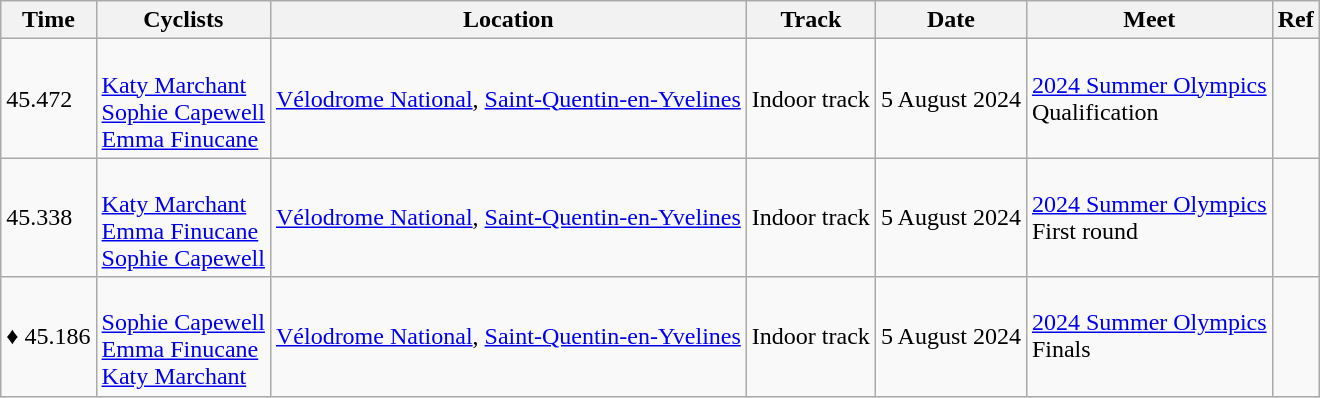<table class="wikitable">
<tr>
<th>Time</th>
<th>Cyclists</th>
<th>Location</th>
<th>Track</th>
<th>Date</th>
<th>Meet</th>
<th>Ref</th>
</tr>
<tr>
<td>45.472</td>
<td><br><a href='#'>Katy Marchant</a><br><a href='#'>Sophie Capewell</a><br><a href='#'>Emma Finucane</a></td>
<td> <a href='#'>Vélodrome National</a>, <a href='#'>Saint-Quentin-en-Yvelines</a></td>
<td>Indoor track</td>
<td>5 August 2024</td>
<td><a href='#'>2024 Summer Olympics</a><br>Qualification</td>
<td></td>
</tr>
<tr>
<td>45.338</td>
<td><br><a href='#'>Katy Marchant</a><br><a href='#'>Emma Finucane</a><br><a href='#'>Sophie Capewell</a></td>
<td> <a href='#'>Vélodrome National</a>, <a href='#'>Saint-Quentin-en-Yvelines</a></td>
<td>Indoor track</td>
<td>5 August 2024</td>
<td><a href='#'>2024 Summer Olympics</a><br>First round</td>
<td></td>
</tr>
<tr>
<td>♦ 45.186</td>
<td><br><a href='#'>Sophie Capewell</a><br><a href='#'>Emma Finucane</a><br><a href='#'>Katy Marchant</a></td>
<td> <a href='#'>Vélodrome National</a>, <a href='#'>Saint-Quentin-en-Yvelines</a></td>
<td>Indoor track</td>
<td>5 August 2024</td>
<td><a href='#'>2024 Summer Olympics</a><br>Finals</td>
<td></td>
</tr>
</table>
